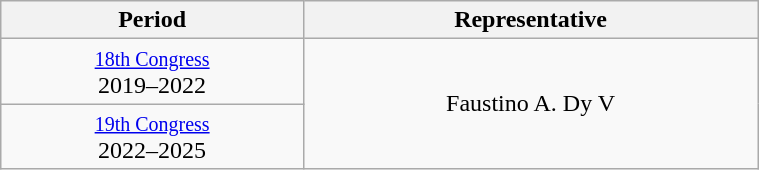<table class="wikitable" style="text-align:center; width:40%;">
<tr>
<th width="40%">Period</th>
<th>Representative</th>
</tr>
<tr>
<td><small><a href='#'>18th Congress</a></small><br>2019–2022</td>
<td rowspan="2">Faustino A. Dy V</td>
</tr>
<tr>
<td><small><a href='#'>19th Congress</a></small><br>2022–2025</td>
</tr>
</table>
